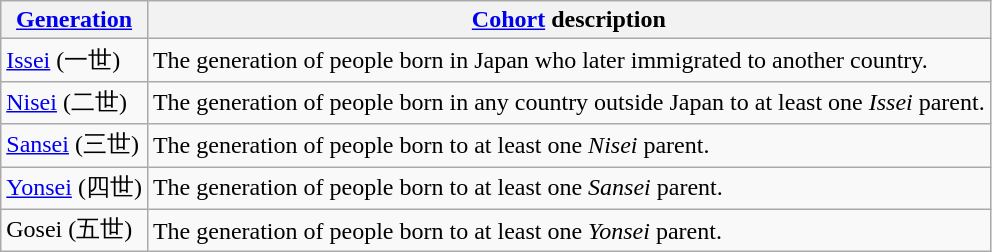<table class="wikitable ">
<tr>
<th><a href='#'>Generation</a></th>
<th><a href='#'>Cohort</a> description</th>
</tr>
<tr>
<td><a href='#'>Issei</a> (一世)</td>
<td>The generation of people born in Japan who later immigrated to another country.</td>
</tr>
<tr>
<td><a href='#'>Nisei</a> (二世)</td>
<td>The generation of people born in any country outside Japan to at least one <em>Issei</em> parent.</td>
</tr>
<tr>
<td><a href='#'>Sansei</a> (三世)</td>
<td>The generation of people born to at least one <em>Nisei</em> parent.</td>
</tr>
<tr>
<td><a href='#'>Yonsei</a> (四世)</td>
<td>The generation of people born to at least one <em>Sansei</em> parent.</td>
</tr>
<tr>
<td>Gosei (五世)</td>
<td>The generation of people born to at least one <em>Yonsei</em> parent.</td>
</tr>
</table>
